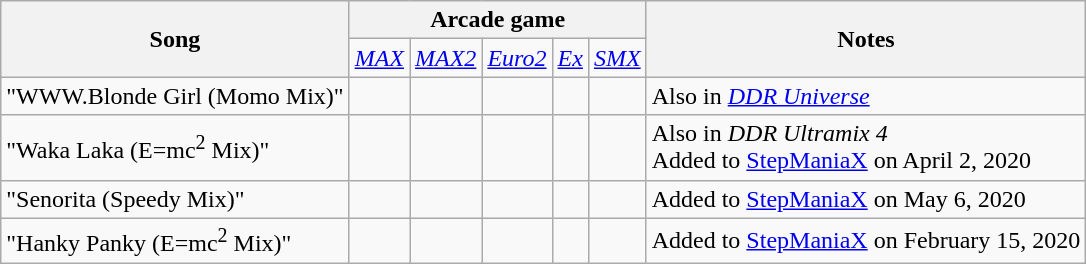<table class="wikitable" style="text-align:center">
<tr>
<th rowspan="2">Song</th>
<th colspan="5">Arcade game</th>
<th rowspan="2">Notes</th>
</tr>
<tr>
<td><em><a href='#'>MAX</a></em></td>
<td><em><a href='#'>MAX2</a></em></td>
<td><em><a href='#'>Euro2</a></em></td>
<td><em><a href='#'>Ex</a></em></td>
<td><em><a href='#'>SMX</a></em></td>
</tr>
<tr>
<td style="text-align: left;">"WWW.Blonde Girl (Momo Mix)"</td>
<td></td>
<td></td>
<td></td>
<td></td>
<td></td>
<td style="text-align: left;">Also in <em><a href='#'>DDR Universe</a></em></td>
</tr>
<tr>
<td style="text-align: left;">"Waka Laka (E=mc<sup>2</sup> Mix)"</td>
<td></td>
<td></td>
<td></td>
<td></td>
<td></td>
<td style="text-align: left;">Also in <em>DDR Ultramix 4</em><br>Added to <a href='#'>StepManiaX</a> on April 2, 2020</td>
</tr>
<tr>
<td style="text-align: left;">"Senorita (Speedy Mix)"</td>
<td></td>
<td></td>
<td></td>
<td></td>
<td></td>
<td style="text-align: left;">Added to <a href='#'>StepManiaX</a> on May 6, 2020</td>
</tr>
<tr>
<td style="text-align: left;">"Hanky Panky (E=mc<sup>2</sup> Mix)"</td>
<td></td>
<td></td>
<td></td>
<td></td>
<td></td>
<td style="text-align: left;">Added to <a href='#'>StepManiaX</a> on February 15, 2020</td>
</tr>
</table>
